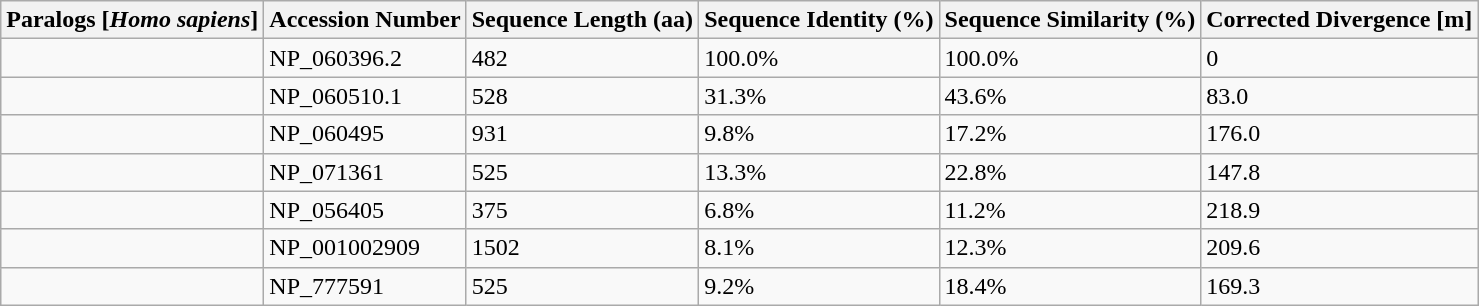<table class="wikitable">
<tr>
<th>Paralogs [<em>Homo sapiens</em>]</th>
<th>Accession Number</th>
<th>Sequence Length (aa)</th>
<th>Sequence Identity (%)</th>
<th>Sequence Similarity (%)</th>
<th>Corrected Divergence [m]</th>
</tr>
<tr>
<td></td>
<td>NP_060396.2</td>
<td>482</td>
<td>100.0%</td>
<td>100.0%</td>
<td>0</td>
</tr>
<tr>
<td></td>
<td>NP_060510.1</td>
<td>528</td>
<td>31.3%</td>
<td>43.6%</td>
<td>83.0</td>
</tr>
<tr>
<td></td>
<td>NP_060495</td>
<td>931</td>
<td>9.8%</td>
<td>17.2%</td>
<td>176.0</td>
</tr>
<tr>
<td></td>
<td>NP_071361</td>
<td>525</td>
<td>13.3%</td>
<td>22.8%</td>
<td>147.8</td>
</tr>
<tr>
<td></td>
<td>NP_056405</td>
<td>375</td>
<td>6.8%</td>
<td>11.2%</td>
<td>218.9</td>
</tr>
<tr>
<td></td>
<td>NP_001002909</td>
<td>1502</td>
<td>8.1%</td>
<td>12.3%</td>
<td>209.6</td>
</tr>
<tr>
<td></td>
<td>NP_777591</td>
<td>525</td>
<td>9.2%</td>
<td>18.4%</td>
<td>169.3</td>
</tr>
</table>
